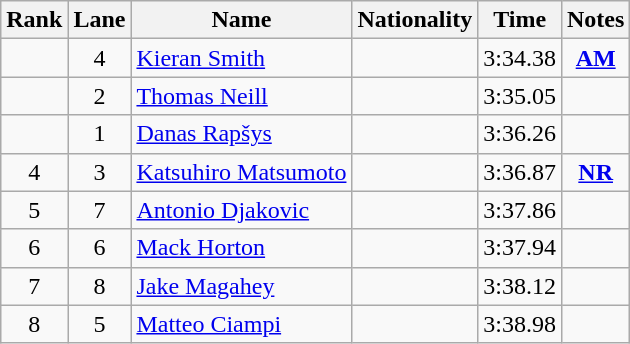<table class="wikitable sortable" style="text-align:center">
<tr>
<th>Rank</th>
<th>Lane</th>
<th>Name</th>
<th>Nationality</th>
<th>Time</th>
<th>Notes</th>
</tr>
<tr>
<td></td>
<td>4</td>
<td align=left><a href='#'>Kieran Smith</a></td>
<td align=left></td>
<td>3:34.38</td>
<td><strong><a href='#'>AM</a></strong></td>
</tr>
<tr>
<td></td>
<td>2</td>
<td align=left><a href='#'>Thomas Neill</a></td>
<td align=left></td>
<td>3:35.05</td>
<td></td>
</tr>
<tr>
<td></td>
<td>1</td>
<td align=left><a href='#'>Danas Rapšys</a></td>
<td align=left></td>
<td>3:36.26</td>
<td></td>
</tr>
<tr>
<td>4</td>
<td>3</td>
<td align=left><a href='#'>Katsuhiro Matsumoto</a></td>
<td align=left></td>
<td>3:36.87</td>
<td><strong><a href='#'>NR</a></strong></td>
</tr>
<tr>
<td>5</td>
<td>7</td>
<td align=left><a href='#'>Antonio Djakovic</a></td>
<td align=left></td>
<td>3:37.86</td>
<td></td>
</tr>
<tr>
<td>6</td>
<td>6</td>
<td align=left><a href='#'>Mack Horton</a></td>
<td align=left></td>
<td>3:37.94</td>
<td></td>
</tr>
<tr>
<td>7</td>
<td>8</td>
<td align=left><a href='#'>Jake Magahey</a></td>
<td align=left></td>
<td>3:38.12</td>
<td></td>
</tr>
<tr>
<td>8</td>
<td>5</td>
<td align=left><a href='#'>Matteo Ciampi</a></td>
<td align=left></td>
<td>3:38.98</td>
<td></td>
</tr>
</table>
